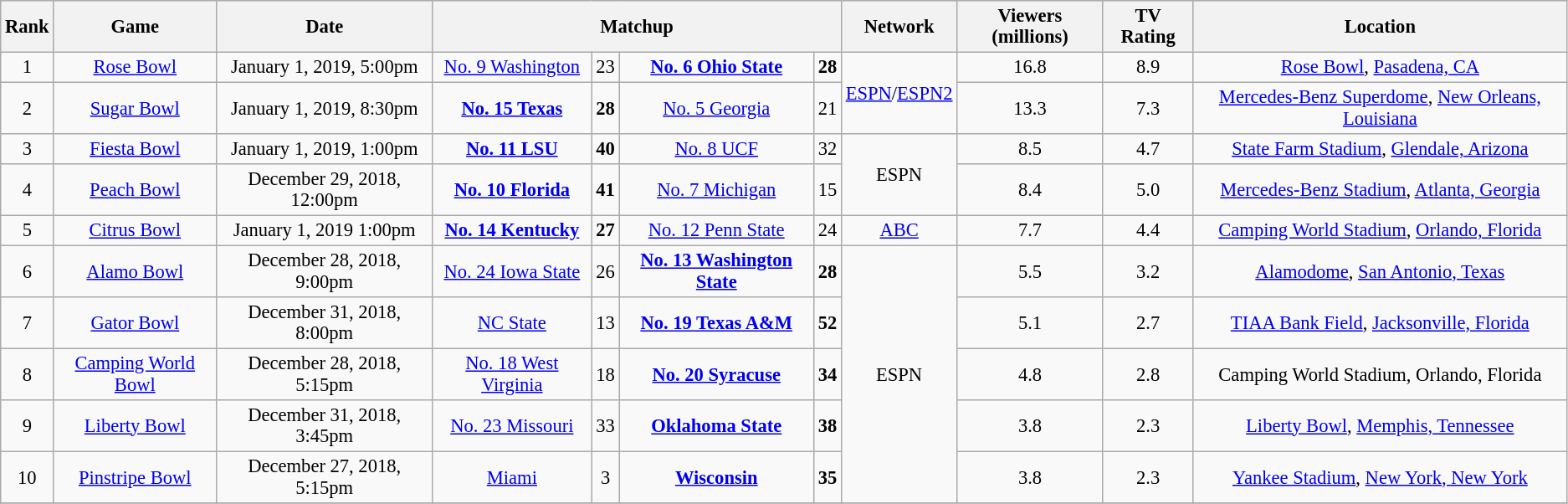<table class="wikitable" style="font-size: 94%;text-align:center;">
<tr>
<th>Rank</th>
<th>Game</th>
<th>Date</th>
<th colspan=4>Matchup</th>
<th>Network</th>
<th>Viewers (millions)</th>
<th>TV Rating</th>
<th>Location</th>
</tr>
<tr>
<td>1</td>
<td><a href='#'>Rose Bowl</a></td>
<td>January 1, 2019, 5:00pm</td>
<td><a href='#'>No. 9 Washington</a></td>
<td>23</td>
<td><strong><a href='#'>No. 6 Ohio State</a></strong></td>
<td><strong>28</strong></td>
<td rowspan="2"><a href='#'>ESPN</a>/<a href='#'>ESPN2</a></td>
<td>16.8</td>
<td>8.9</td>
<td><a href='#'>Rose Bowl</a>, <a href='#'>Pasadena, CA</a></td>
</tr>
<tr>
<td>2</td>
<td><a href='#'>Sugar Bowl</a></td>
<td>January 1, 2019, 8:30pm</td>
<td><strong><a href='#'>No. 15 Texas</a></strong></td>
<td><strong>28</strong></td>
<td><a href='#'>No. 5 Georgia</a></td>
<td>21</td>
<td>13.3</td>
<td>7.3</td>
<td><a href='#'>Mercedes-Benz Superdome</a>, <a href='#'>New Orleans, Louisiana</a></td>
</tr>
<tr>
<td>3</td>
<td><a href='#'>Fiesta Bowl</a></td>
<td>January 1, 2019, 1:00pm</td>
<td><strong><a href='#'>No. 11 LSU</a></strong></td>
<td><strong>40</strong></td>
<td><a href='#'>No. 8 UCF</a></td>
<td>32</td>
<td rowspan="2">ESPN</td>
<td>8.5</td>
<td>4.7</td>
<td><a href='#'>State Farm Stadium</a>, <a href='#'>Glendale, Arizona</a></td>
</tr>
<tr>
<td>4</td>
<td><a href='#'>Peach Bowl</a></td>
<td>December 29, 2018, 12:00pm</td>
<td><strong><a href='#'>No. 10 Florida</a></strong></td>
<td><strong>41</strong></td>
<td><a href='#'>No. 7 Michigan</a></td>
<td>15</td>
<td>8.4</td>
<td>5.0</td>
<td><a href='#'>Mercedes-Benz Stadium</a>, <a href='#'>Atlanta, Georgia</a></td>
</tr>
<tr>
<td>5</td>
<td><a href='#'>Citrus Bowl</a></td>
<td>January 1, 2019 1:00pm</td>
<td><strong><a href='#'>No. 14 Kentucky</a></strong></td>
<td><strong>27</strong></td>
<td><a href='#'>No. 12 Penn State</a></td>
<td>24</td>
<td><a href='#'>ABC</a></td>
<td>7.7</td>
<td>4.4</td>
<td><a href='#'>Camping World Stadium</a>, <a href='#'>Orlando, Florida</a></td>
</tr>
<tr>
<td>6</td>
<td><a href='#'>Alamo Bowl</a></td>
<td>December 28, 2018, 9:00pm</td>
<td><a href='#'>No. 24 Iowa State</a></td>
<td>26</td>
<td><strong><a href='#'>No. 13 Washington State</a></strong></td>
<td><strong>28</strong></td>
<td rowspan="5">ESPN</td>
<td>5.5</td>
<td>3.2</td>
<td><a href='#'>Alamodome</a>, <a href='#'>San Antonio, Texas</a></td>
</tr>
<tr>
<td>7</td>
<td><a href='#'>Gator Bowl</a></td>
<td>December 31, 2018, 8:00pm</td>
<td><a href='#'>NC State</a></td>
<td>13</td>
<td><strong><a href='#'>No. 19 Texas A&M</a></strong></td>
<td><strong>52</strong></td>
<td>5.1</td>
<td>2.7</td>
<td><a href='#'>TIAA Bank Field</a>, <a href='#'>Jacksonville, Florida</a></td>
</tr>
<tr>
<td>8</td>
<td><a href='#'>Camping World Bowl</a></td>
<td>December 28, 2018, 5:15pm</td>
<td><a href='#'>No. 18 West Virginia</a></td>
<td>18</td>
<td><strong><a href='#'>No. 20 Syracuse</a></strong></td>
<td><strong>34</strong></td>
<td>4.8</td>
<td>2.8</td>
<td>Camping World Stadium, Orlando, Florida</td>
</tr>
<tr>
<td>9</td>
<td><a href='#'>Liberty Bowl</a></td>
<td>December 31, 2018, 3:45pm</td>
<td><a href='#'>No. 23 Missouri</a></td>
<td>33</td>
<td><strong><a href='#'>Oklahoma State</a></strong></td>
<td><strong>38</strong></td>
<td>3.8</td>
<td>2.3</td>
<td><a href='#'>Liberty Bowl</a>, <a href='#'>Memphis, Tennessee</a></td>
</tr>
<tr>
<td>10</td>
<td><a href='#'>Pinstripe Bowl</a></td>
<td>December 27, 2018, 5:15pm</td>
<td><a href='#'>Miami</a></td>
<td>3</td>
<td><strong><a href='#'>Wisconsin</a></strong></td>
<td><strong>35</strong></td>
<td>3.8</td>
<td>2.3</td>
<td><a href='#'>Yankee Stadium</a>, <a href='#'>New York, New York</a></td>
</tr>
<tr>
</tr>
</table>
